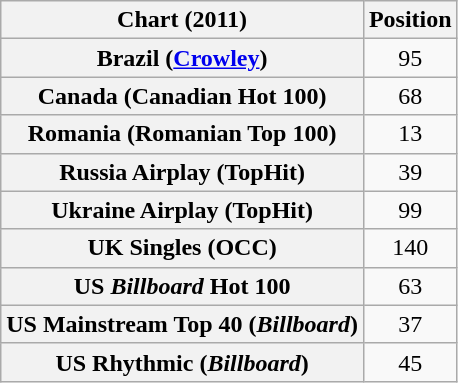<table class="wikitable plainrowheaders sortable">
<tr>
<th>Chart (2011)</th>
<th>Position</th>
</tr>
<tr>
<th scope="row">Brazil (<a href='#'>Crowley</a>)</th>
<td style="text-align:center;">95</td>
</tr>
<tr>
<th scope="row">Canada (Canadian Hot 100)</th>
<td style="text-align:center;">68</td>
</tr>
<tr>
<th scope="row">Romania (Romanian Top 100)</th>
<td style="text-align:center;">13</td>
</tr>
<tr>
<th scope="row">Russia Airplay (TopHit)</th>
<td style="text-align:center;">39</td>
</tr>
<tr>
<th scope="row">Ukraine Airplay (TopHit)</th>
<td style="text-align:center;">99</td>
</tr>
<tr>
<th scope="row">UK Singles (OCC)</th>
<td style="text-align:center;">140</td>
</tr>
<tr>
<th scope="row">US <em>Billboard</em> Hot 100</th>
<td style="text-align:center;">63</td>
</tr>
<tr>
<th scope="row">US Mainstream Top 40 (<em>Billboard</em>)</th>
<td style="text-align:center;">37</td>
</tr>
<tr>
<th scope="row">US Rhythmic (<em>Billboard</em>)</th>
<td style="text-align:center;">45</td>
</tr>
</table>
